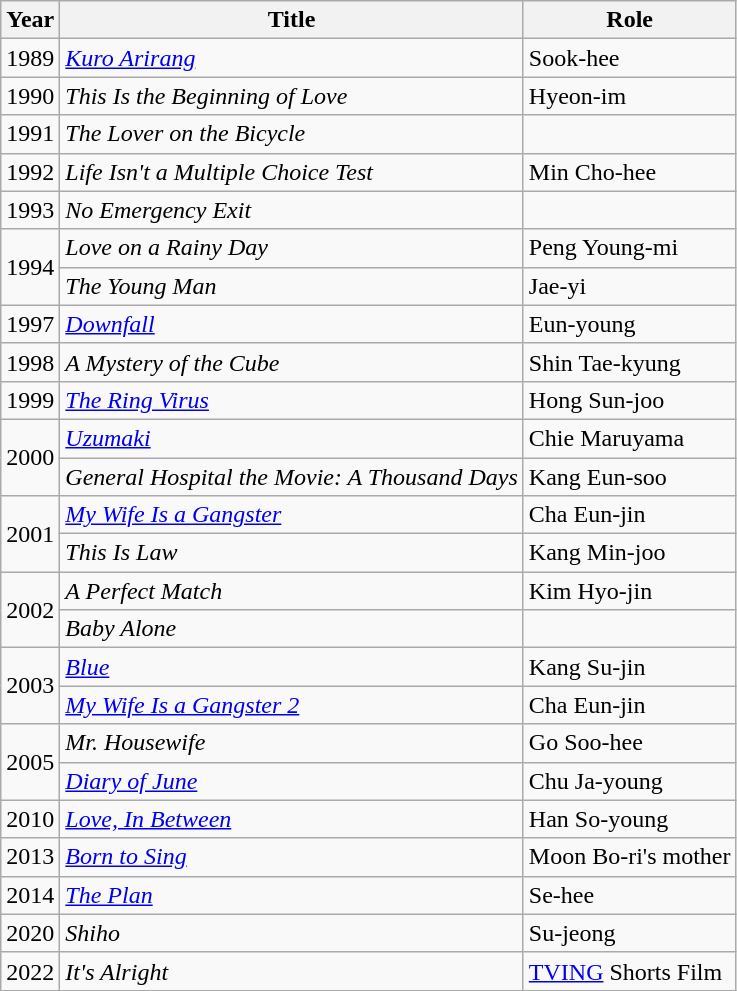<table class="wikitable">
<tr>
<th>Year</th>
<th>Title</th>
<th>Role</th>
</tr>
<tr>
<td>1989</td>
<td><em><a href='#'>Kuro Arirang</a></em></td>
<td>Sook-hee</td>
</tr>
<tr>
<td>1990</td>
<td><em>This Is the Beginning of Love</em></td>
<td>Hyeon-im</td>
</tr>
<tr>
<td>1991</td>
<td><em>The Lover on the Bicycle</em></td>
<td></td>
</tr>
<tr>
<td>1992</td>
<td><em>Life Isn't a Multiple Choice Test</em></td>
<td>Min Cho-hee</td>
</tr>
<tr>
<td>1993</td>
<td><em>No Emergency Exit</em></td>
<td></td>
</tr>
<tr>
<td rowspan=2>1994</td>
<td><em>Love on a Rainy Day</em></td>
<td>Peng Young-mi</td>
</tr>
<tr>
<td><em>The Young Man</em></td>
<td>Jae-yi</td>
</tr>
<tr>
<td>1997</td>
<td><em><a href='#'>Downfall</a></em></td>
<td>Eun-young</td>
</tr>
<tr>
<td>1998</td>
<td><em>A Mystery of the Cube</em></td>
<td>Shin Tae-kyung</td>
</tr>
<tr>
<td>1999</td>
<td><em><a href='#'>The Ring Virus</a></em></td>
<td>Hong Sun-joo</td>
</tr>
<tr>
<td rowspan=2>2000</td>
<td><em><a href='#'>Uzumaki</a></em></td>
<td>Chie Maruyama</td>
</tr>
<tr>
<td><em>General Hospital the Movie: A Thousand Days</em></td>
<td>Kang Eun-soo</td>
</tr>
<tr>
<td rowspan=2>2001</td>
<td><em><a href='#'>My Wife Is a Gangster</a></em></td>
<td>Cha Eun-jin</td>
</tr>
<tr>
<td><em>This Is Law</em></td>
<td>Kang Min-joo</td>
</tr>
<tr>
<td rowspan=2>2002</td>
<td><em>A Perfect Match</em></td>
<td>Kim Hyo-jin</td>
</tr>
<tr>
<td><em>Baby Alone</em></td>
<td></td>
</tr>
<tr>
<td rowspan=2>2003</td>
<td><em><a href='#'>Blue</a></em></td>
<td>Kang Su-jin</td>
</tr>
<tr>
<td><em><a href='#'>My Wife Is a Gangster 2</a></em></td>
<td>Cha Eun-jin</td>
</tr>
<tr>
<td rowspan=2>2005</td>
<td><em>Mr. Housewife</em></td>
<td>Go Soo-hee</td>
</tr>
<tr>
<td><em><a href='#'>Diary of June</a></em></td>
<td>Chu Ja-young</td>
</tr>
<tr>
<td>2010</td>
<td><em><a href='#'>Love, In Between</a></em></td>
<td>Han So-young</td>
</tr>
<tr>
<td>2013</td>
<td><em><a href='#'>Born to Sing</a></em></td>
<td>Moon Bo-ri's mother</td>
</tr>
<tr>
<td>2014</td>
<td><em><a href='#'>The Plan</a></em></td>
<td>Se-hee</td>
</tr>
<tr>
<td>2020</td>
<td><em>Shiho</em></td>
<td>Su-jeong</td>
</tr>
<tr>
<td>2022</td>
<td><em>It's Alright</em></td>
<td><a href='#'>TVING</a> Shorts Film</td>
</tr>
</table>
